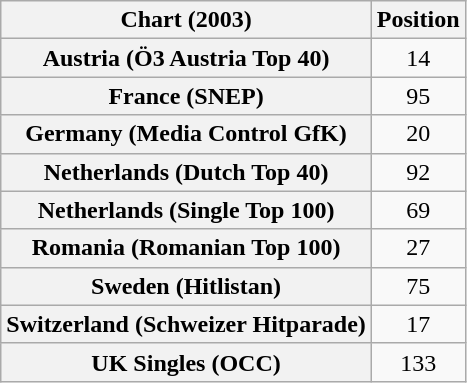<table class="wikitable sortable plainrowheaders" style="text-align:center">
<tr>
<th scope="col">Chart (2003)</th>
<th scope="col">Position</th>
</tr>
<tr>
<th scope="row">Austria (Ö3 Austria Top 40)</th>
<td>14</td>
</tr>
<tr>
<th scope="row">France (SNEP)</th>
<td>95</td>
</tr>
<tr>
<th scope="row">Germany (Media Control GfK)</th>
<td>20</td>
</tr>
<tr>
<th scope="row">Netherlands (Dutch Top 40)</th>
<td>92</td>
</tr>
<tr>
<th scope="row">Netherlands (Single Top 100)</th>
<td>69</td>
</tr>
<tr>
<th scope="row">Romania (Romanian Top 100)</th>
<td>27</td>
</tr>
<tr>
<th scope="row">Sweden (Hitlistan)</th>
<td>75</td>
</tr>
<tr>
<th scope="row">Switzerland (Schweizer Hitparade)</th>
<td>17</td>
</tr>
<tr>
<th scope="row">UK Singles (OCC)</th>
<td>133</td>
</tr>
</table>
